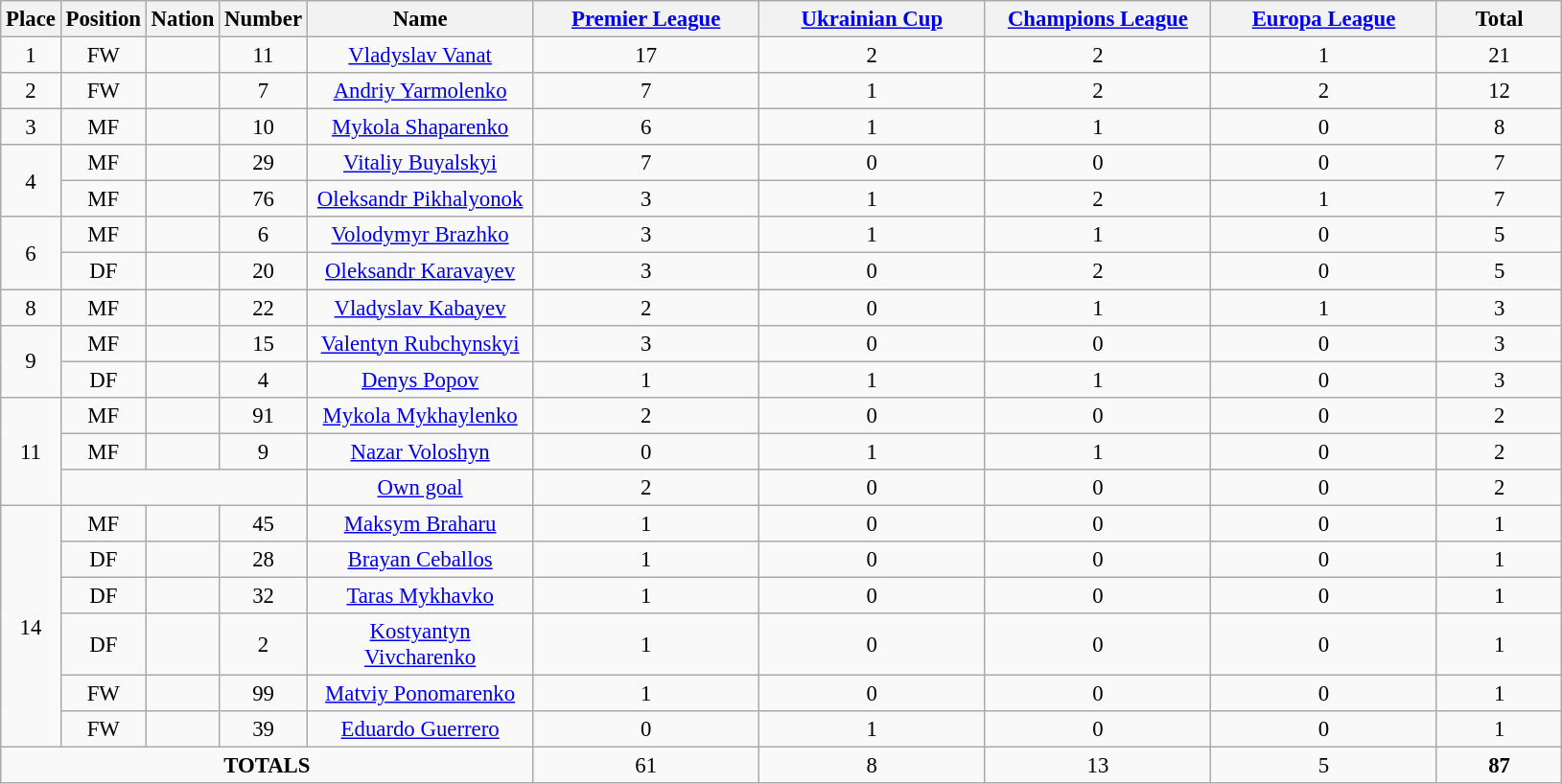<table class="wikitable" style="font-size: 95%; text-align: center;">
<tr>
<th width=20>Place</th>
<th width=20>Position</th>
<th width=20>Nation</th>
<th width=20>Number</th>
<th width=150>Name</th>
<th width=150><a href='#'>Premier League</a></th>
<th width=150><a href='#'>Ukrainian Cup</a></th>
<th width=150><a href='#'>Champions League</a></th>
<th width=150><a href='#'>Europa League</a></th>
<th width=80>Total</th>
</tr>
<tr>
<td>1</td>
<td>FW</td>
<td></td>
<td>11</td>
<td><a href='#'>Vladyslav Vanat</a></td>
<td>17</td>
<td>2</td>
<td>2</td>
<td>1</td>
<td>21</td>
</tr>
<tr>
<td>2</td>
<td>FW</td>
<td></td>
<td>7</td>
<td><a href='#'>Andriy Yarmolenko</a></td>
<td>7</td>
<td>1</td>
<td>2</td>
<td>2</td>
<td>12</td>
</tr>
<tr>
<td>3</td>
<td>MF</td>
<td></td>
<td>10</td>
<td><a href='#'>Mykola Shaparenko</a></td>
<td>6</td>
<td>1</td>
<td>1</td>
<td>0</td>
<td>8</td>
</tr>
<tr>
<td rowspan="2">4</td>
<td>MF</td>
<td></td>
<td>29</td>
<td><a href='#'>Vitaliy Buyalskyi</a></td>
<td>7</td>
<td>0</td>
<td>0</td>
<td>0</td>
<td>7</td>
</tr>
<tr>
<td>MF</td>
<td></td>
<td>76</td>
<td><a href='#'>Oleksandr Pikhalyonok</a></td>
<td>3</td>
<td>1</td>
<td>2</td>
<td>1</td>
<td>7</td>
</tr>
<tr>
<td rowspan="2">6</td>
<td>MF</td>
<td></td>
<td>6</td>
<td><a href='#'>Volodymyr Brazhko</a></td>
<td>3</td>
<td>1</td>
<td>1</td>
<td>0</td>
<td>5</td>
</tr>
<tr>
<td>DF</td>
<td></td>
<td>20</td>
<td><a href='#'>Oleksandr Karavayev</a></td>
<td>3</td>
<td>0</td>
<td>2</td>
<td>0</td>
<td>5</td>
</tr>
<tr>
<td>8</td>
<td>MF</td>
<td></td>
<td>22</td>
<td><a href='#'>Vladyslav Kabayev</a></td>
<td>2</td>
<td>0</td>
<td>1</td>
<td>1</td>
<td>3</td>
</tr>
<tr>
<td rowspan="2">9</td>
<td>MF</td>
<td></td>
<td>15</td>
<td><a href='#'>Valentyn Rubchynskyi</a></td>
<td>3</td>
<td>0</td>
<td>0</td>
<td>0</td>
<td>3</td>
</tr>
<tr>
<td>DF</td>
<td></td>
<td>4</td>
<td><a href='#'>Denys Popov</a></td>
<td>1</td>
<td>1</td>
<td>1</td>
<td>0</td>
<td>3</td>
</tr>
<tr>
<td rowspan="3">11</td>
<td>MF</td>
<td></td>
<td>91</td>
<td><a href='#'>Mykola Mykhaylenko</a></td>
<td>2</td>
<td>0</td>
<td>0</td>
<td>0</td>
<td>2</td>
</tr>
<tr>
<td>MF</td>
<td></td>
<td>9</td>
<td><a href='#'>Nazar Voloshyn</a></td>
<td>0</td>
<td>1</td>
<td>1</td>
<td>0</td>
<td>2</td>
</tr>
<tr>
<td colspan="3"></td>
<td><a href='#'>Own goal</a></td>
<td>2</td>
<td>0</td>
<td>0</td>
<td>0</td>
<td>2</td>
</tr>
<tr>
<td rowspan="6">14</td>
<td>MF</td>
<td></td>
<td>45</td>
<td><a href='#'>Maksym Braharu</a></td>
<td>1</td>
<td>0</td>
<td>0</td>
<td>0</td>
<td>1</td>
</tr>
<tr>
<td>DF</td>
<td></td>
<td>28</td>
<td><a href='#'>Brayan Ceballos</a></td>
<td>1</td>
<td>0</td>
<td>0</td>
<td>0</td>
<td>1</td>
</tr>
<tr>
<td>DF</td>
<td></td>
<td>32</td>
<td><a href='#'>Taras Mykhavko</a></td>
<td>1</td>
<td>0</td>
<td>0</td>
<td>0</td>
<td>1</td>
</tr>
<tr>
<td>DF</td>
<td></td>
<td>2</td>
<td><a href='#'>Kostyantyn Vivcharenko</a></td>
<td>1</td>
<td>0</td>
<td>0</td>
<td>0</td>
<td>1</td>
</tr>
<tr>
<td>FW</td>
<td></td>
<td>99</td>
<td><a href='#'>Matviy Ponomarenko</a></td>
<td>1</td>
<td>0</td>
<td>0</td>
<td>0</td>
<td>1</td>
</tr>
<tr>
<td>FW</td>
<td></td>
<td>39</td>
<td><a href='#'>Eduardo Guerrero</a></td>
<td>0</td>
<td>1</td>
<td>0</td>
<td>0</td>
<td>1</td>
</tr>
<tr>
<td colspan="5"><strong>TOTALS</strong></td>
<td>61</td>
<td>8</td>
<td>13</td>
<td>5</td>
<td><strong>87</strong></td>
</tr>
</table>
